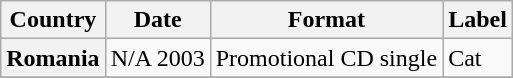<table class="wikitable plainrowheaders unsortable">
<tr>
<th scope="col">Country</th>
<th scope="col">Date</th>
<th scope="col">Format</th>
<th scope="col">Label</th>
</tr>
<tr>
<th scope="row">Romania</th>
<td rowspan="1">N/A 2003</td>
<td rowspan="1">Promotional CD single</td>
<td rowspan="1">Cat</td>
</tr>
<tr>
</tr>
</table>
